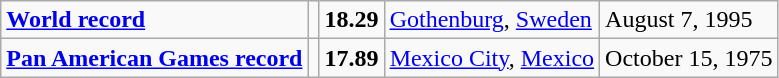<table class="wikitable">
<tr>
<td><strong><a href='#'>World record</a></strong></td>
<td></td>
<td><strong>18.29</strong></td>
<td><a href='#'>Gothenburg</a>, <a href='#'>Sweden</a></td>
<td>August 7, 1995</td>
</tr>
<tr>
<td><strong><a href='#'>Pan American Games record</a></strong></td>
<td></td>
<td><strong>17.89</strong></td>
<td><a href='#'>Mexico City</a>, <a href='#'>Mexico</a></td>
<td>October 15, 1975</td>
</tr>
</table>
